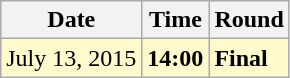<table class="wikitable">
<tr>
<th>Date</th>
<th>Time</th>
<th>Round</th>
</tr>
<tr style=background:lemonchiffon>
<td>July 13, 2015</td>
<td><strong>14:00</strong></td>
<td><strong>Final</strong></td>
</tr>
</table>
